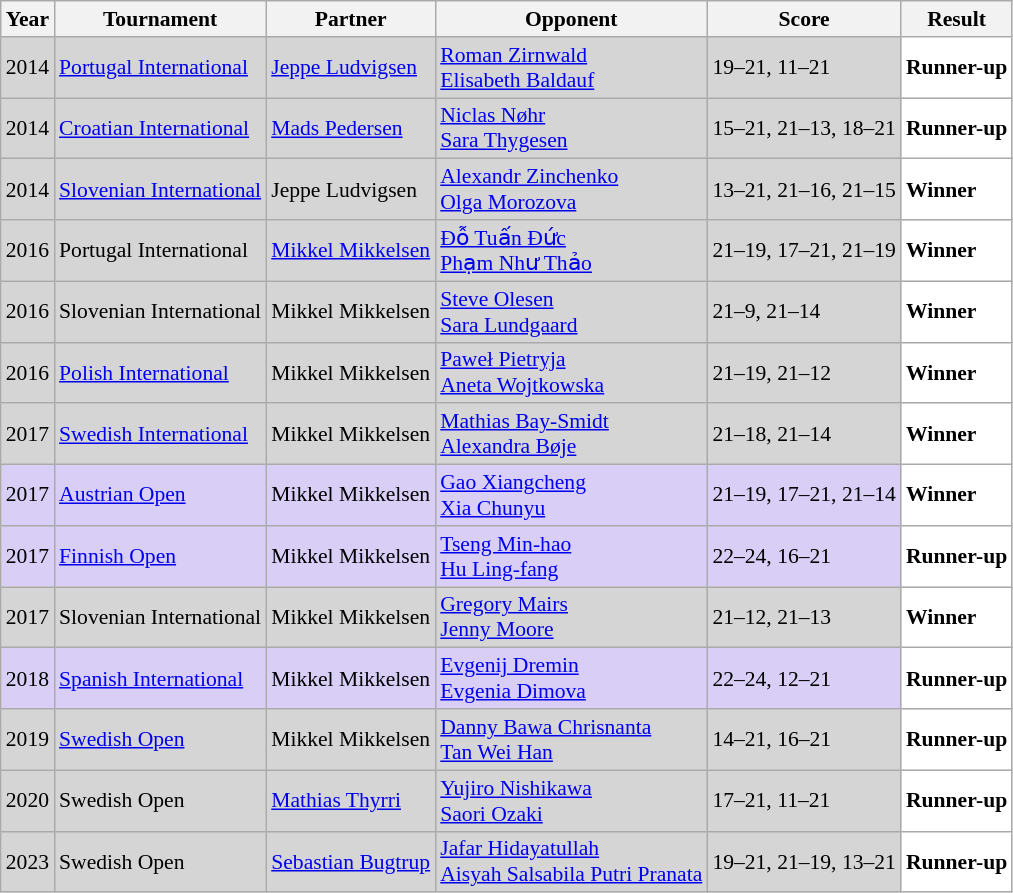<table class="sortable wikitable" style="font-size: 90%;">
<tr>
<th>Year</th>
<th>Tournament</th>
<th>Partner</th>
<th>Opponent</th>
<th>Score</th>
<th>Result</th>
</tr>
<tr style="background:#D5D5D5">
<td align="center">2014</td>
<td align="left"><a href='#'>Portugal International</a></td>
<td align="left"> <a href='#'>Jeppe Ludvigsen</a></td>
<td align="left"> <a href='#'>Roman Zirnwald</a><br> <a href='#'>Elisabeth Baldauf</a></td>
<td align="left">19–21, 11–21</td>
<td style="text-align:left; background:white"> <strong>Runner-up</strong></td>
</tr>
<tr style="background:#D5D5D5">
<td align="center">2014</td>
<td align="left"><a href='#'>Croatian International</a></td>
<td align="left"> <a href='#'>Mads Pedersen</a></td>
<td align="left"> <a href='#'>Niclas Nøhr</a><br> <a href='#'>Sara Thygesen</a></td>
<td align="left">15–21, 21–13, 18–21</td>
<td style="text-align:left; background:white"> <strong>Runner-up</strong></td>
</tr>
<tr style="background:#D5D5D5">
<td align="center">2014</td>
<td align="left"><a href='#'>Slovenian International</a></td>
<td align="left"> Jeppe Ludvigsen</td>
<td align="left"> <a href='#'>Alexandr Zinchenko</a><br> <a href='#'>Olga Morozova</a></td>
<td align="left">13–21, 21–16, 21–15</td>
<td style="text-align:left; background:white"> <strong>Winner</strong></td>
</tr>
<tr style="background:#D5D5D5">
<td align="center">2016</td>
<td align="left">Portugal International</td>
<td align="left"> <a href='#'>Mikkel Mikkelsen</a></td>
<td align="left"> <a href='#'>Đỗ Tuấn Đức</a><br> <a href='#'>Phạm Như Thảo</a></td>
<td align="left">21–19, 17–21, 21–19</td>
<td style="text-align:left; background:white"> <strong>Winner</strong></td>
</tr>
<tr style="background:#D5D5D5">
<td align="center">2016</td>
<td align="left">Slovenian International</td>
<td align="left"> Mikkel Mikkelsen</td>
<td align="left"> <a href='#'>Steve Olesen</a><br> <a href='#'>Sara Lundgaard</a></td>
<td align="left">21–9, 21–14</td>
<td style="text-align:left; background:white"> <strong>Winner</strong></td>
</tr>
<tr style="background:#D5D5D5">
<td align="center">2016</td>
<td align="left"><a href='#'>Polish International</a></td>
<td align="left"> Mikkel Mikkelsen</td>
<td align="left"> <a href='#'>Paweł Pietryja</a><br> <a href='#'>Aneta Wojtkowska</a></td>
<td align="left">21–19, 21–12</td>
<td style="text-align:left; background:white"> <strong>Winner</strong></td>
</tr>
<tr style="background:#D5D5D5">
<td align="center">2017</td>
<td align="left"><a href='#'>Swedish International</a></td>
<td align="left"> Mikkel Mikkelsen</td>
<td align="left"> <a href='#'>Mathias Bay-Smidt</a><br> <a href='#'>Alexandra Bøje</a></td>
<td align="left">21–18, 21–14</td>
<td style="text-align:left; background:white"> <strong>Winner</strong></td>
</tr>
<tr style="background:#D8CEF6">
<td align="center">2017</td>
<td align="left"><a href='#'>Austrian Open</a></td>
<td align="left"> Mikkel Mikkelsen</td>
<td align="left"> <a href='#'>Gao Xiangcheng</a><br> <a href='#'>Xia Chunyu</a></td>
<td align="left">21–19, 17–21, 21–14</td>
<td style="text-align:left; background:white"> <strong>Winner</strong></td>
</tr>
<tr style="background:#D8CEF6">
<td align="center">2017</td>
<td align="left"><a href='#'>Finnish Open</a></td>
<td align="left"> Mikkel Mikkelsen</td>
<td align="left"> <a href='#'>Tseng Min-hao</a><br> <a href='#'>Hu Ling-fang</a></td>
<td align="left">22–24, 16–21</td>
<td style="text-align:left; background:white"> <strong>Runner-up</strong></td>
</tr>
<tr style="background:#D5D5D5">
<td align="center">2017</td>
<td align="left">Slovenian International</td>
<td align="left"> Mikkel Mikkelsen</td>
<td align="left"> <a href='#'>Gregory Mairs</a><br> <a href='#'>Jenny Moore</a></td>
<td align="left">21–12, 21–13</td>
<td style="text-align:left; background:white"> <strong>Winner</strong></td>
</tr>
<tr style="background:#D8CEF6">
<td align="center">2018</td>
<td align="left"><a href='#'>Spanish International</a></td>
<td align="left"> Mikkel Mikkelsen</td>
<td align="left"> <a href='#'>Evgenij Dremin</a><br> <a href='#'>Evgenia Dimova</a></td>
<td align="left">22–24, 12–21</td>
<td style="text-align:left; background:white"> <strong>Runner-up</strong></td>
</tr>
<tr style="background:#D5D5D5">
<td align="center">2019</td>
<td align="left"><a href='#'>Swedish Open</a></td>
<td align="left"> Mikkel Mikkelsen</td>
<td align="left"> <a href='#'>Danny Bawa Chrisnanta</a><br> <a href='#'>Tan Wei Han</a></td>
<td align="left">14–21, 16–21</td>
<td style="text-align:left; background:white"> <strong>Runner-up</strong></td>
</tr>
<tr style="background:#D5D5D5">
<td align="center">2020</td>
<td align="left">Swedish Open</td>
<td align="left"> <a href='#'>Mathias Thyrri</a></td>
<td align="left"> <a href='#'>Yujiro Nishikawa</a><br> <a href='#'>Saori Ozaki</a></td>
<td align="left">17–21, 11–21</td>
<td style="text-align:left; background:white"> <strong>Runner-up</strong></td>
</tr>
<tr style="background:#D5D5D5">
<td align="center">2023</td>
<td align="left">Swedish Open</td>
<td align="left"> <a href='#'>Sebastian Bugtrup</a></td>
<td align="left"> <a href='#'>Jafar Hidayatullah</a><br> <a href='#'>Aisyah Salsabila Putri Pranata</a></td>
<td align="left">19–21, 21–19, 13–21</td>
<td style="text-align:left; background:white"> <strong>Runner-up</strong></td>
</tr>
</table>
